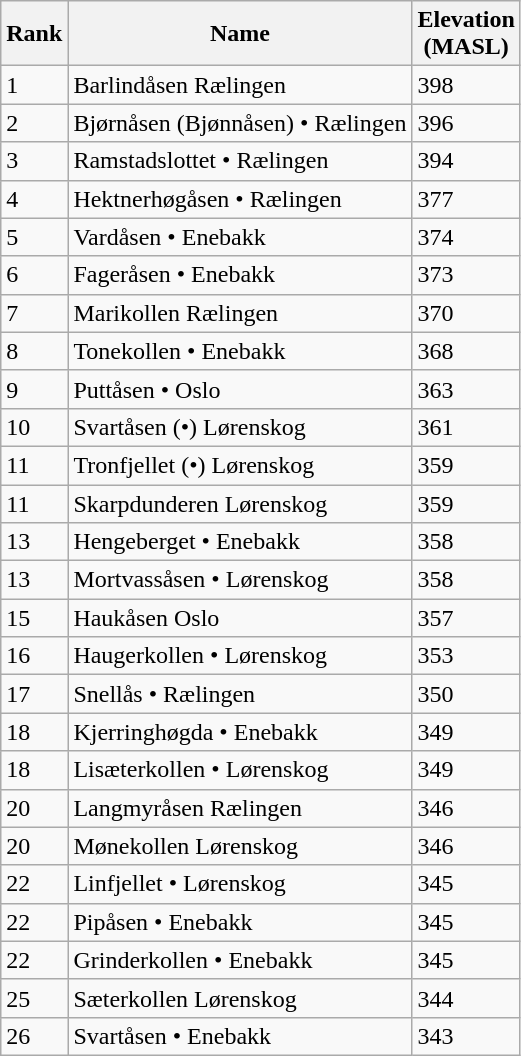<table class="wikitable sortable">
<tr>
<th>Rank</th>
<th>Name</th>
<th>Elevation<br>(MASL)</th>
</tr>
<tr>
<td>1</td>
<td>Barlindåsen  Rælingen</td>
<td>398</td>
</tr>
<tr>
<td>2</td>
<td>Bjørnåsen (Bjønnåsen) • Rælingen</td>
<td>396</td>
</tr>
<tr>
<td>3</td>
<td>Ramstadslottet • Rælingen</td>
<td>394</td>
</tr>
<tr>
<td>4</td>
<td>Hektnerhøgåsen • Rælingen</td>
<td>377</td>
</tr>
<tr>
<td>5</td>
<td>Vardåsen • Enebakk</td>
<td>374</td>
</tr>
<tr>
<td>6</td>
<td>Fageråsen • Enebakk</td>
<td>373</td>
</tr>
<tr>
<td>7</td>
<td>Marikollen  Rælingen</td>
<td>370</td>
</tr>
<tr>
<td>8</td>
<td>Tonekollen • Enebakk</td>
<td>368</td>
</tr>
<tr>
<td>9</td>
<td>Puttåsen • Oslo</td>
<td>363</td>
</tr>
<tr>
<td>10</td>
<td>Svartåsen (•) Lørenskog</td>
<td>361</td>
</tr>
<tr>
<td>11</td>
<td>Tronfjellet (•) Lørenskog</td>
<td>359</td>
</tr>
<tr>
<td>11</td>
<td>Skarpdunderen  Lørenskog</td>
<td>359</td>
</tr>
<tr>
<td>13</td>
<td>Hengeberget • Enebakk</td>
<td>358</td>
</tr>
<tr>
<td>13</td>
<td>Mortvassåsen • Lørenskog</td>
<td>358</td>
</tr>
<tr>
<td>15</td>
<td>Haukåsen  Oslo</td>
<td>357</td>
</tr>
<tr>
<td>16</td>
<td>Haugerkollen • Lørenskog</td>
<td>353</td>
</tr>
<tr>
<td>17</td>
<td>Snellås • Rælingen</td>
<td>350</td>
</tr>
<tr>
<td>18</td>
<td>Kjerringhøgda • Enebakk</td>
<td>349</td>
</tr>
<tr>
<td>18</td>
<td>Lisæterkollen • Lørenskog</td>
<td>349</td>
</tr>
<tr>
<td>20</td>
<td>Langmyråsen  Rælingen</td>
<td>346</td>
</tr>
<tr>
<td>20</td>
<td>Mønekollen  Lørenskog</td>
<td>346</td>
</tr>
<tr>
<td>22</td>
<td>Linfjellet • Lørenskog</td>
<td>345</td>
</tr>
<tr>
<td>22</td>
<td>Pipåsen • Enebakk</td>
<td>345</td>
</tr>
<tr>
<td>22</td>
<td>Grinderkollen • Enebakk</td>
<td>345</td>
</tr>
<tr>
<td>25</td>
<td>Sæterkollen  Lørenskog</td>
<td>344</td>
</tr>
<tr>
<td>26</td>
<td>Svartåsen • Enebakk</td>
<td>343</td>
</tr>
</table>
